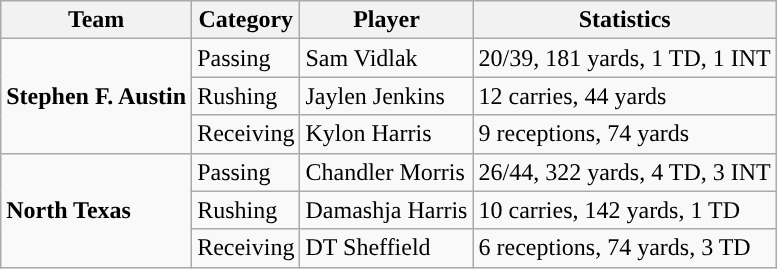<table class="wikitable" style="float: right;">
<tr>
<th>Team</th>
<th>Category</th>
<th>Player</th>
<th>Statistics</th>
</tr>
<tr>
<td rowspan=3><strong>Stephen F. Austin</strong></td>
<td>Passing</td>
<td>Sam Vidlak</td>
<td>20/39, 181 yards, 1 TD, 1 INT</td>
</tr>
<tr>
<td>Rushing</td>
<td>Jaylen Jenkins</td>
<td>12 carries, 44 yards</td>
</tr>
<tr>
<td>Receiving</td>
<td>Kylon Harris</td>
<td>9 receptions, 74 yards</td>
</tr>
<tr>
<td rowspan=3><strong>North Texas</strong></td>
<td>Passing</td>
<td>Chandler Morris</td>
<td>26/44, 322 yards, 4 TD, 3 INT</td>
</tr>
<tr>
<td>Rushing</td>
<td>Damashja Harris</td>
<td>10 carries, 142 yards, 1 TD</td>
</tr>
<tr>
<td>Receiving</td>
<td>DT Sheffield</td>
<td>6 receptions, 74 yards, 3 TD</td>
</tr>
</table>
